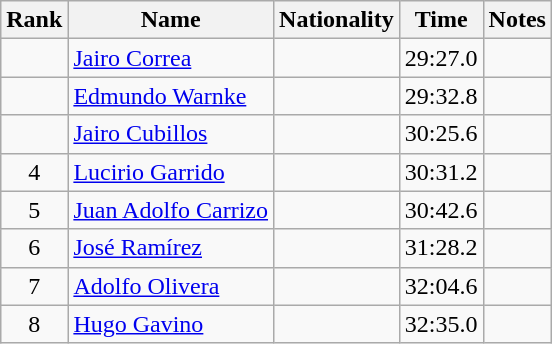<table class="wikitable sortable" style="text-align:center">
<tr>
<th>Rank</th>
<th>Name</th>
<th>Nationality</th>
<th>Time</th>
<th>Notes</th>
</tr>
<tr>
<td></td>
<td align=left><a href='#'>Jairo Correa</a></td>
<td align=left></td>
<td>29:27.0</td>
<td></td>
</tr>
<tr>
<td></td>
<td align=left><a href='#'>Edmundo Warnke</a></td>
<td align=left></td>
<td>29:32.8</td>
<td></td>
</tr>
<tr>
<td></td>
<td align=left><a href='#'>Jairo Cubillos</a></td>
<td align=left></td>
<td>30:25.6</td>
<td></td>
</tr>
<tr>
<td>4</td>
<td align=left><a href='#'>Lucirio Garrido</a></td>
<td align=left></td>
<td>30:31.2</td>
<td></td>
</tr>
<tr>
<td>5</td>
<td align=left><a href='#'>Juan Adolfo Carrizo</a></td>
<td align=left></td>
<td>30:42.6</td>
<td></td>
</tr>
<tr>
<td>6</td>
<td align=left><a href='#'>José Ramírez</a></td>
<td align=left></td>
<td>31:28.2</td>
<td></td>
</tr>
<tr>
<td>7</td>
<td align=left><a href='#'>Adolfo Olivera</a></td>
<td align=left></td>
<td>32:04.6</td>
<td></td>
</tr>
<tr>
<td>8</td>
<td align=left><a href='#'>Hugo Gavino</a></td>
<td align=left></td>
<td>32:35.0</td>
<td></td>
</tr>
</table>
